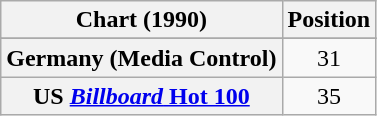<table class="wikitable sortable plainrowheaders" style="text-align:center">
<tr>
<th>Chart (1990)</th>
<th>Position</th>
</tr>
<tr>
</tr>
<tr>
<th scope="row">Germany (Media Control)</th>
<td>31</td>
</tr>
<tr>
<th scope="row">US <a href='#'><em>Billboard</em> Hot 100</a></th>
<td>35</td>
</tr>
</table>
